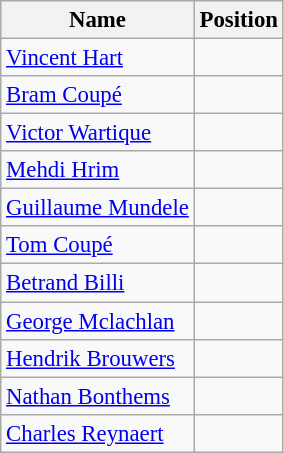<table class="wikitable sortable" style="font-size:95%;">
<tr>
<th>Name</th>
<th>Position</th>
</tr>
<tr>
<td><a href='#'>Vincent Hart</a></td>
<td></td>
</tr>
<tr>
<td><a href='#'>Bram Coupé</a></td>
<td></td>
</tr>
<tr>
<td><a href='#'>Victor Wartique</a></td>
<td></td>
</tr>
<tr>
<td><a href='#'>Mehdi Hrim</a></td>
<td></td>
</tr>
<tr>
<td><a href='#'>Guillaume Mundele</a></td>
<td></td>
</tr>
<tr>
<td><a href='#'>Tom Coupé</a></td>
<td></td>
</tr>
<tr>
<td><a href='#'>Betrand Billi</a></td>
<td></td>
</tr>
<tr>
<td><a href='#'>George Mclachlan</a></td>
<td></td>
</tr>
<tr>
<td><a href='#'>Hendrik Brouwers</a></td>
<td></td>
</tr>
<tr>
<td><a href='#'>Nathan Bonthems</a></td>
<td></td>
</tr>
<tr>
<td><a href='#'>Charles Reynaert</a></td>
<td></td>
</tr>
</table>
